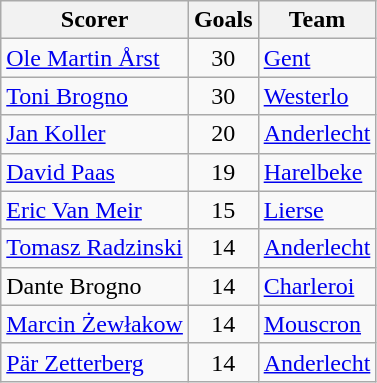<table class="wikitable">
<tr>
<th>Scorer</th>
<th>Goals</th>
<th>Team</th>
</tr>
<tr>
<td> <a href='#'>Ole Martin Årst</a></td>
<td style="text-align:center;">30</td>
<td><a href='#'>Gent</a></td>
</tr>
<tr>
<td> <a href='#'>Toni Brogno</a></td>
<td style="text-align:center;">30</td>
<td><a href='#'>Westerlo</a></td>
</tr>
<tr>
<td> <a href='#'>Jan Koller</a></td>
<td style="text-align:center;">20</td>
<td><a href='#'>Anderlecht</a></td>
</tr>
<tr>
<td> <a href='#'>David Paas</a></td>
<td style="text-align:center;">19</td>
<td><a href='#'>Harelbeke</a></td>
</tr>
<tr>
<td> <a href='#'>Eric Van Meir</a></td>
<td style="text-align:center;">15</td>
<td><a href='#'>Lierse</a></td>
</tr>
<tr>
<td> <a href='#'>Tomasz Radzinski</a></td>
<td style="text-align:center;">14</td>
<td><a href='#'>Anderlecht</a></td>
</tr>
<tr>
<td> Dante Brogno</td>
<td style="text-align:center;">14</td>
<td><a href='#'>Charleroi</a></td>
</tr>
<tr>
<td> <a href='#'>Marcin Żewłakow</a></td>
<td style="text-align:center;">14</td>
<td><a href='#'>Mouscron</a></td>
</tr>
<tr>
<td> <a href='#'>Pär Zetterberg</a></td>
<td style="text-align:center;">14</td>
<td><a href='#'>Anderlecht</a></td>
</tr>
</table>
